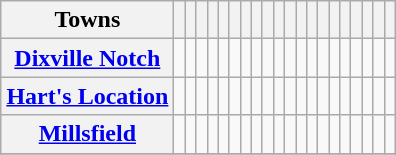<table class="wikitable sortable" style=margin:auto;margin:auto>
<tr valign=bottom>
<th>Towns</th>
<th></th>
<th></th>
<th></th>
<th></th>
<th></th>
<th></th>
<th></th>
<th></th>
<th></th>
<th></th>
<th></th>
<th></th>
<th></th>
<th></th>
<th></th>
<th></th>
<th></th>
<th></th>
<th></th>
<th></th>
</tr>
<tr>
<th><a href='#'>Dixville Notch</a></th>
<td></td>
<td></td>
<td></td>
<td></td>
<td></td>
<td></td>
<td></td>
<td></td>
<td></td>
<td></td>
<td></td>
<td></td>
<td></td>
<td></td>
<td></td>
<td></td>
<td></td>
<td></td>
<td></td>
<td></td>
</tr>
<tr>
<th><a href='#'>Hart's Location</a></th>
<td></td>
<td></td>
<td></td>
<td></td>
<td></td>
<td></td>
<td></td>
<td></td>
<td></td>
<td></td>
<td></td>
<td></td>
<td></td>
<td></td>
<td></td>
<td></td>
<td></td>
<td></td>
<td></td>
<td></td>
</tr>
<tr>
<th><a href='#'>Millsfield</a></th>
<td></td>
<td></td>
<td></td>
<td></td>
<td></td>
<td></td>
<td></td>
<td></td>
<td></td>
<td></td>
<td></td>
<td></td>
<td></td>
<td></td>
<td></td>
<td></td>
<td></td>
<td></td>
<td></td>
<td></td>
</tr>
<tr>
</tr>
</table>
